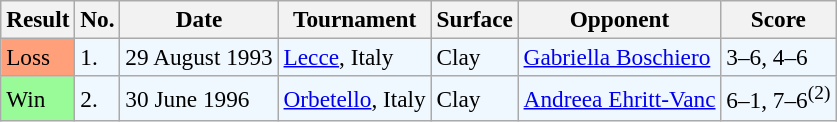<table class="sortable wikitable" style=font-size:97%>
<tr>
<th>Result</th>
<th>No.</th>
<th>Date</th>
<th>Tournament</th>
<th>Surface</th>
<th>Opponent</th>
<th>Score</th>
</tr>
<tr style="background:#f0f8ff;">
<td style="background:#ffa07a;">Loss</td>
<td>1.</td>
<td>29 August 1993</td>
<td><a href='#'>Lecce</a>, Italy</td>
<td>Clay</td>
<td> <a href='#'>Gabriella Boschiero</a></td>
<td>3–6, 4–6</td>
</tr>
<tr bgcolor="#f0f8ff">
<td style="background:#98fb98;">Win</td>
<td>2.</td>
<td>30 June 1996</td>
<td><a href='#'>Orbetello</a>, Italy</td>
<td>Clay</td>
<td> <a href='#'>Andreea Ehritt-Vanc</a></td>
<td>6–1, 7–6<sup>(2)</sup></td>
</tr>
</table>
